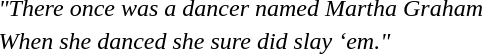<table>
<tr>
<td><em>"There once was a dancer named Martha Graham</em></td>
</tr>
<tr>
<td><em>When she danced she sure did slay ‘em."</em></td>
</tr>
</table>
